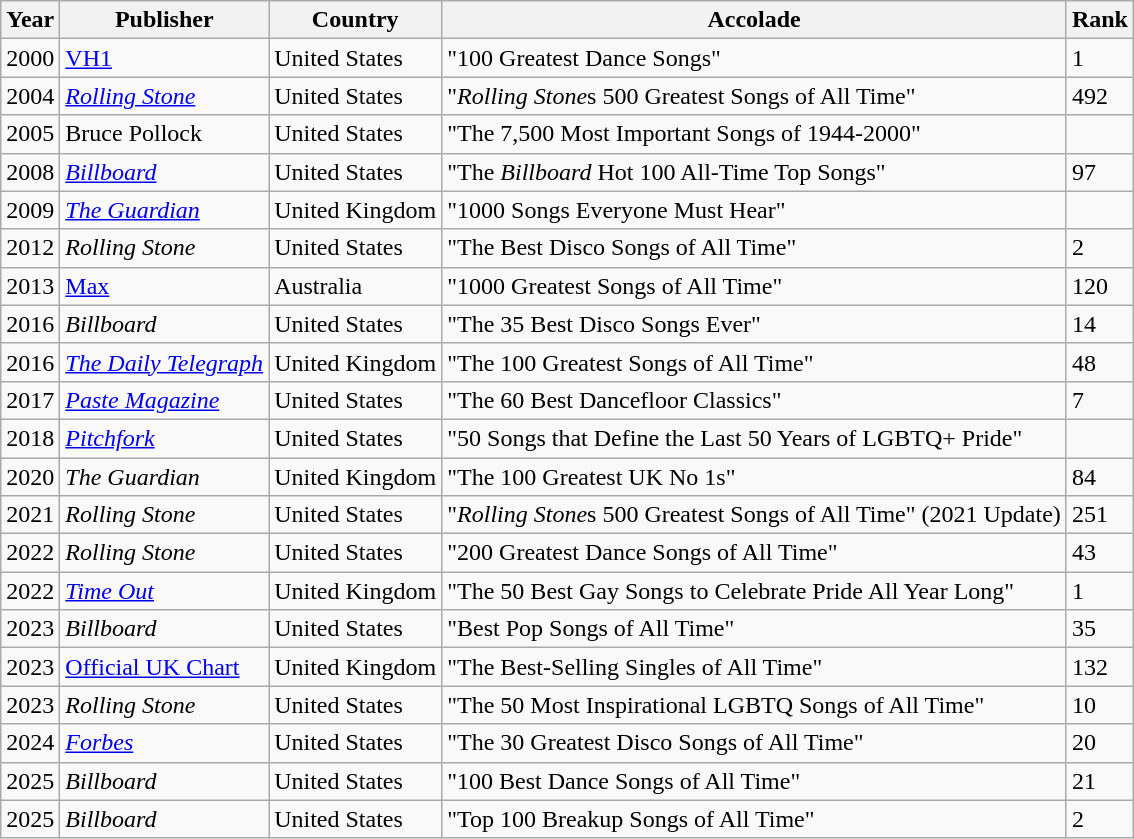<table class="wikitable sortable">
<tr>
<th>Year</th>
<th>Publisher</th>
<th>Country</th>
<th>Accolade</th>
<th>Rank</th>
</tr>
<tr>
<td>2000</td>
<td><a href='#'>VH1</a></td>
<td>United States</td>
<td>"100 Greatest Dance Songs"</td>
<td>1</td>
</tr>
<tr>
<td>2004</td>
<td><em><a href='#'>Rolling Stone</a></em></td>
<td>United States</td>
<td>"<em>Rolling Stone</em>s 500 Greatest Songs of All Time"</td>
<td>492</td>
</tr>
<tr>
<td>2005</td>
<td>Bruce Pollock</td>
<td>United States</td>
<td>"The 7,500 Most Important Songs of 1944-2000"</td>
<td></td>
</tr>
<tr>
<td>2008</td>
<td><em><a href='#'>Billboard</a></em></td>
<td>United States</td>
<td>"The <em>Billboard</em> Hot 100 All-Time Top Songs"</td>
<td>97</td>
</tr>
<tr>
<td>2009</td>
<td><em><a href='#'>The Guardian</a></em></td>
<td>United Kingdom</td>
<td>"1000 Songs Everyone Must Hear"</td>
<td></td>
</tr>
<tr>
<td>2012</td>
<td><em>Rolling Stone</em></td>
<td>United States</td>
<td>"The Best Disco Songs of All Time"</td>
<td>2</td>
</tr>
<tr>
<td>2013</td>
<td><a href='#'>Max</a></td>
<td>Australia</td>
<td>"1000 Greatest Songs of All Time"</td>
<td>120</td>
</tr>
<tr>
<td>2016</td>
<td><em>Billboard</em></td>
<td>United States</td>
<td>"The 35 Best Disco Songs Ever"</td>
<td>14</td>
</tr>
<tr>
<td>2016</td>
<td><em><a href='#'>The Daily Telegraph</a></em></td>
<td>United Kingdom</td>
<td>"The 100 Greatest Songs of All Time"</td>
<td>48</td>
</tr>
<tr>
<td>2017</td>
<td><em><a href='#'>Paste Magazine</a></em></td>
<td>United States</td>
<td>"The 60 Best Dancefloor Classics"</td>
<td>7</td>
</tr>
<tr>
<td>2018</td>
<td><em><a href='#'>Pitchfork</a></em></td>
<td>United States</td>
<td>"50 Songs that Define the Last 50 Years of LGBTQ+ Pride"</td>
<td></td>
</tr>
<tr>
<td>2020</td>
<td><em>The Guardian</em></td>
<td>United Kingdom</td>
<td>"The 100 Greatest UK No 1s"</td>
<td>84</td>
</tr>
<tr>
<td>2021</td>
<td><em>Rolling Stone</em></td>
<td>United States</td>
<td>"<em>Rolling Stone</em>s 500 Greatest Songs of All Time" (2021 Update)</td>
<td>251</td>
</tr>
<tr>
<td>2022</td>
<td><em>Rolling Stone</em></td>
<td>United States</td>
<td>"200 Greatest Dance Songs of All Time"</td>
<td>43</td>
</tr>
<tr>
<td>2022</td>
<td><em><a href='#'>Time Out</a></em></td>
<td>United Kingdom</td>
<td>"The 50 Best Gay Songs to Celebrate Pride All Year Long"</td>
<td>1</td>
</tr>
<tr>
<td>2023</td>
<td><em>Billboard</em></td>
<td>United States</td>
<td>"Best Pop Songs of All Time"</td>
<td>35</td>
</tr>
<tr>
<td>2023</td>
<td><a href='#'>Official UK Chart</a></td>
<td>United Kingdom</td>
<td>"The Best-Selling Singles of All Time"</td>
<td>132</td>
</tr>
<tr>
<td>2023</td>
<td><em>Rolling Stone</em></td>
<td>United States</td>
<td>"The 50 Most Inspirational LGBTQ Songs of All Time"</td>
<td>10</td>
</tr>
<tr>
<td>2024</td>
<td><em><a href='#'>Forbes</a></em></td>
<td>United States</td>
<td>"The 30 Greatest Disco Songs of All Time"</td>
<td>20</td>
</tr>
<tr>
<td>2025</td>
<td><em>Billboard</em></td>
<td>United States</td>
<td>"100 Best Dance Songs of All Time"</td>
<td>21</td>
</tr>
<tr>
<td>2025</td>
<td><em>Billboard</em></td>
<td>United States</td>
<td>"Top 100 Breakup Songs of All Time"</td>
<td>2</td>
</tr>
</table>
